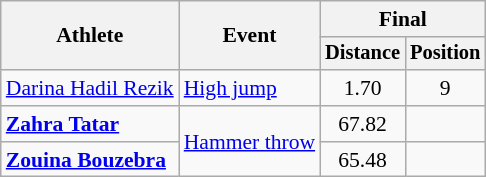<table class=wikitable style=font-size:90%>
<tr>
<th rowspan=2>Athlete</th>
<th rowspan=2>Event</th>
<th colspan=2>Final</th>
</tr>
<tr style=font-size:95%>
<th>Distance</th>
<th>Position</th>
</tr>
<tr align=center>
<td align=left><a href='#'>Darina Hadil Rezik</a></td>
<td align=left><a href='#'>High jump</a></td>
<td>1.70</td>
<td>9</td>
</tr>
<tr align=center>
<td align=left><strong><a href='#'>Zahra Tatar</a></strong></td>
<td align=left rowspan=2><a href='#'>Hammer throw</a></td>
<td>67.82</td>
<td></td>
</tr>
<tr align=center>
<td align=left><strong><a href='#'>Zouina Bouzebra</a></strong></td>
<td>65.48</td>
<td></td>
</tr>
</table>
